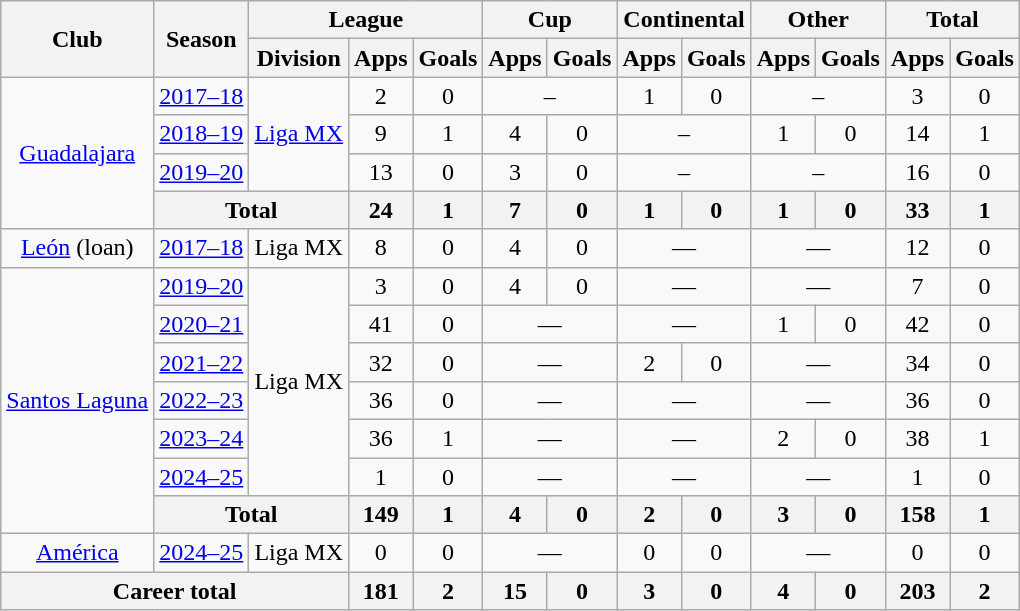<table class="wikitable" style="text-align: center">
<tr>
<th rowspan="2">Club</th>
<th rowspan="2">Season</th>
<th colspan="3">League</th>
<th colspan="2">Cup</th>
<th colspan="2">Continental</th>
<th colspan="2">Other</th>
<th colspan="2">Total</th>
</tr>
<tr>
<th>Division</th>
<th>Apps</th>
<th>Goals</th>
<th>Apps</th>
<th>Goals</th>
<th>Apps</th>
<th>Goals</th>
<th>Apps</th>
<th>Goals</th>
<th>Apps</th>
<th>Goals</th>
</tr>
<tr>
<td rowspan="4"><a href='#'>Guadalajara</a></td>
<td><a href='#'>2017–18</a></td>
<td rowspan="3"><a href='#'>Liga MX</a></td>
<td>2</td>
<td>0</td>
<td colspan=2>–</td>
<td>1</td>
<td>0</td>
<td colspan=2>–</td>
<td>3</td>
<td>0</td>
</tr>
<tr>
<td><a href='#'>2018–19</a></td>
<td>9</td>
<td>1</td>
<td>4</td>
<td>0</td>
<td colspan=2>–</td>
<td>1</td>
<td>0</td>
<td>14</td>
<td>1</td>
</tr>
<tr>
<td><a href='#'>2019–20</a></td>
<td>13</td>
<td>0</td>
<td>3</td>
<td>0</td>
<td colspan=2>–</td>
<td colspan=2>–</td>
<td>16</td>
<td>0</td>
</tr>
<tr>
<th colspan="2">Total</th>
<th>24</th>
<th>1</th>
<th>7</th>
<th>0</th>
<th>1</th>
<th>0</th>
<th>1</th>
<th>0</th>
<th>33</th>
<th>1</th>
</tr>
<tr>
<td><a href='#'>León</a> (loan)</td>
<td><a href='#'>2017–18</a></td>
<td>Liga MX</td>
<td>8</td>
<td>0</td>
<td>4</td>
<td>0</td>
<td colspan=2>—</td>
<td colspan=2>—</td>
<td>12</td>
<td>0</td>
</tr>
<tr>
<td rowspan="7"><a href='#'>Santos Laguna</a></td>
<td><a href='#'>2019–20</a></td>
<td rowspan="6">Liga MX</td>
<td>3</td>
<td>0</td>
<td>4</td>
<td>0</td>
<td colspan=2>—</td>
<td colspan=2>—</td>
<td>7</td>
<td>0</td>
</tr>
<tr>
<td><a href='#'>2020–21</a></td>
<td>41</td>
<td>0</td>
<td colspan=2>—</td>
<td colspan=2>—</td>
<td>1</td>
<td>0</td>
<td>42</td>
<td>0</td>
</tr>
<tr>
<td><a href='#'>2021–22</a></td>
<td>32</td>
<td>0</td>
<td colspan=2>—</td>
<td>2</td>
<td>0</td>
<td colspan="2">—</td>
<td>34</td>
<td>0</td>
</tr>
<tr>
<td><a href='#'>2022–23</a></td>
<td>36</td>
<td>0</td>
<td colspan=2>—</td>
<td colspan=2>—</td>
<td colspan=2>—</td>
<td>36</td>
<td>0</td>
</tr>
<tr>
<td><a href='#'>2023–24</a></td>
<td>36</td>
<td>1</td>
<td colspan=2>—</td>
<td colspan=2>—</td>
<td>2</td>
<td>0</td>
<td>38</td>
<td>1</td>
</tr>
<tr>
<td><a href='#'>2024–25</a></td>
<td>1</td>
<td>0</td>
<td colspan=2>—</td>
<td colspan=2>—</td>
<td colspan=2>—</td>
<td>1</td>
<td>0</td>
</tr>
<tr>
<th colspan="2">Total</th>
<th>149</th>
<th>1</th>
<th>4</th>
<th>0</th>
<th>2</th>
<th>0</th>
<th>3</th>
<th>0</th>
<th>158</th>
<th>1</th>
</tr>
<tr>
<td rowspan="1"><a href='#'>América</a></td>
<td><a href='#'>2024–25</a></td>
<td rowspan="1">Liga MX</td>
<td>0</td>
<td>0</td>
<td colspan=2>—</td>
<td>0</td>
<td>0</td>
<td colspan=2>—</td>
<td>0</td>
<td>0</td>
</tr>
<tr>
<th colspan="3">Career total</th>
<th>181</th>
<th>2</th>
<th>15</th>
<th>0</th>
<th>3</th>
<th>0</th>
<th>4</th>
<th>0</th>
<th>203</th>
<th>2</th>
</tr>
</table>
